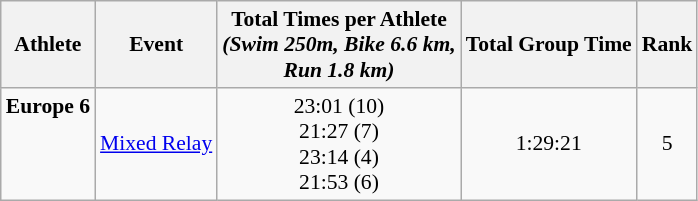<table class="wikitable" style="font-size:90%;">
<tr>
<th>Athlete</th>
<th>Event</th>
<th>Total Times per Athlete <br> <em>(Swim 250m, Bike 6.6 km, <br> Run 1.8 km)</em></th>
<th>Total Group Time</th>
<th>Rank</th>
</tr>
<tr align=center>
<td align=left><strong>Europe 6</strong><br><br><br><br></td>
<td align=left><a href='#'>Mixed Relay</a></td>
<td valign=bottom>23:01 (10)<br>21:27 (7)<br>23:14 (4)<br>21:53 (6)</td>
<td>1:29:21</td>
<td>5</td>
</tr>
</table>
